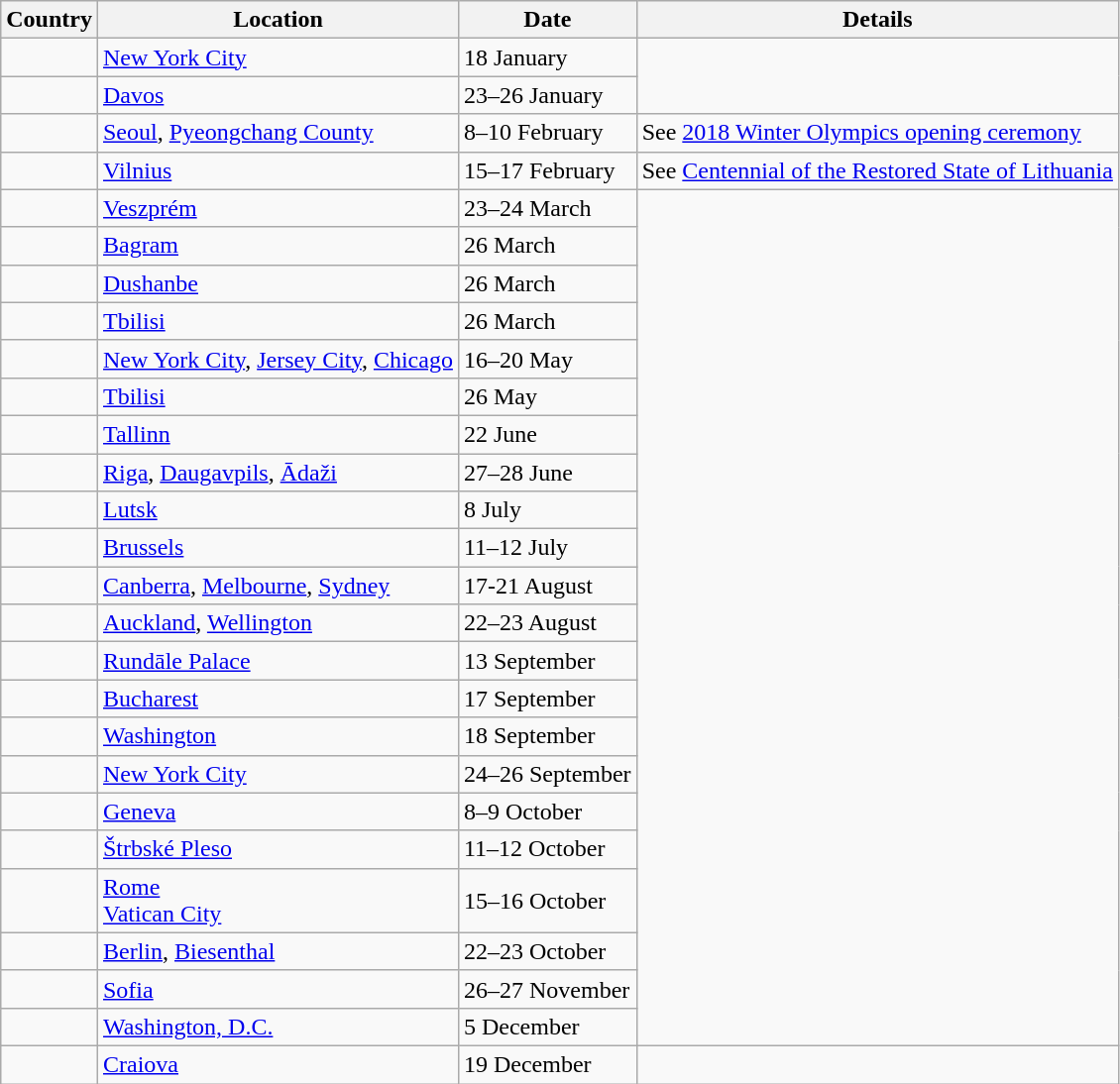<table class="wikitable sortable">
<tr>
<th>Country</th>
<th>Location</th>
<th>Date</th>
<th>Details</th>
</tr>
<tr>
<td></td>
<td><a href='#'>New York City</a></td>
<td>18 January</td>
<td rowspan="2"></td>
</tr>
<tr>
<td></td>
<td><a href='#'>Davos</a></td>
<td>23–26 January</td>
</tr>
<tr>
<td></td>
<td><a href='#'>Seoul</a>, <a href='#'>Pyeongchang County</a></td>
<td>8–10 February</td>
<td>See <a href='#'>2018 Winter Olympics opening ceremony</a></td>
</tr>
<tr>
<td></td>
<td><a href='#'>Vilnius</a></td>
<td>15–17 February</td>
<td>See <a href='#'>Centennial of the Restored State of Lithuania</a></td>
</tr>
<tr>
<td></td>
<td><a href='#'>Veszprém</a></td>
<td>23–24 March</td>
<td rowspan="22"></td>
</tr>
<tr>
<td></td>
<td><a href='#'>Bagram</a></td>
<td>26 March</td>
</tr>
<tr>
<td></td>
<td><a href='#'>Dushanbe</a></td>
<td>26 March</td>
</tr>
<tr>
<td></td>
<td><a href='#'>Tbilisi</a></td>
<td>26 March</td>
</tr>
<tr>
<td></td>
<td><a href='#'>New York City</a>, <a href='#'>Jersey City</a>, <a href='#'>Chicago</a></td>
<td>16–20 May</td>
</tr>
<tr>
<td></td>
<td><a href='#'>Tbilisi</a></td>
<td>26 May</td>
</tr>
<tr>
<td></td>
<td><a href='#'>Tallinn</a></td>
<td>22 June</td>
</tr>
<tr>
<td></td>
<td><a href='#'>Riga</a>, <a href='#'>Daugavpils</a>, <a href='#'>Ādaži</a></td>
<td>27–28 June</td>
</tr>
<tr>
<td></td>
<td><a href='#'>Lutsk</a></td>
<td>8 July</td>
</tr>
<tr>
<td></td>
<td><a href='#'>Brussels</a></td>
<td>11–12 July</td>
</tr>
<tr>
<td></td>
<td><a href='#'>Canberra</a>, <a href='#'>Melbourne</a>, <a href='#'>Sydney</a></td>
<td>17-21 August</td>
</tr>
<tr>
<td></td>
<td><a href='#'>Auckland</a>, <a href='#'>Wellington</a></td>
<td>22–23 August</td>
</tr>
<tr>
<td></td>
<td><a href='#'>Rundāle Palace</a></td>
<td>13 September</td>
</tr>
<tr>
<td></td>
<td><a href='#'>Bucharest</a></td>
<td>17 September</td>
</tr>
<tr>
<td></td>
<td><a href='#'>Washington</a></td>
<td>18 September</td>
</tr>
<tr>
<td></td>
<td><a href='#'>New York City</a></td>
<td>24–26 September</td>
</tr>
<tr>
<td></td>
<td><a href='#'>Geneva</a></td>
<td>8–9 October</td>
</tr>
<tr>
<td></td>
<td><a href='#'>Štrbské Pleso</a></td>
<td>11–12 October</td>
</tr>
<tr>
<td><br></td>
<td><a href='#'>Rome</a><br><a href='#'>Vatican City</a></td>
<td>15–16 October</td>
</tr>
<tr>
<td></td>
<td><a href='#'>Berlin</a>, <a href='#'>Biesenthal</a></td>
<td>22–23 October</td>
</tr>
<tr>
<td></td>
<td><a href='#'>Sofia</a></td>
<td>26–27 November</td>
</tr>
<tr>
<td></td>
<td><a href='#'>Washington, D.C.</a></td>
<td>5 December</td>
</tr>
<tr>
<td></td>
<td><a href='#'>Craiova</a></td>
<td>19 December</td>
</tr>
</table>
